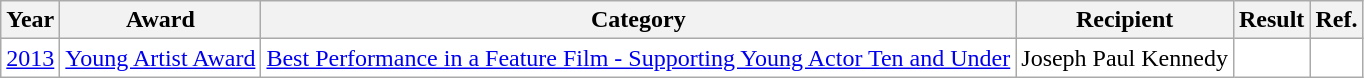<table class="wikitable" rowspan="5;" style="text-align:center; background:#fff;">
<tr>
<th>Year</th>
<th>Award</th>
<th>Category</th>
<th>Recipient</th>
<th>Result</th>
<th>Ref.</th>
</tr>
<tr>
<td><a href='#'>2013</a></td>
<td><a href='#'>Young Artist Award</a></td>
<td><a href='#'>Best Performance in a Feature Film - Supporting Young Actor Ten and Under</a></td>
<td>Joseph Paul Kennedy</td>
<td></td>
<td></td>
</tr>
</table>
